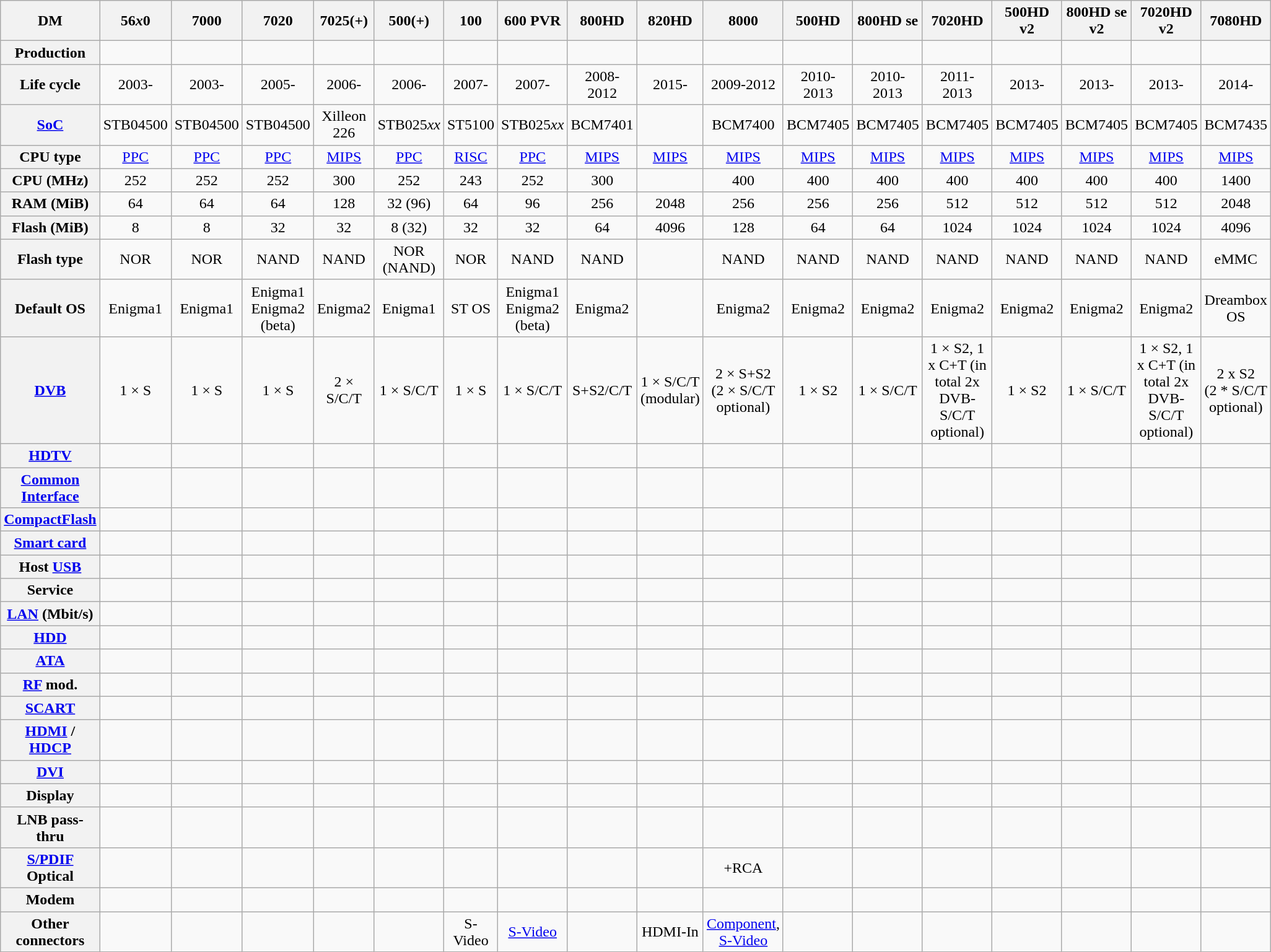<table class="wikitable">
<tr>
<th>DM</th>
<th>56<var>x</var>0</th>
<th>7000</th>
<th>7020</th>
<th>7025(+)</th>
<th>500(+)</th>
<th>100</th>
<th>600 PVR</th>
<th>800HD</th>
<th>820HD</th>
<th>8000</th>
<th>500HD</th>
<th>800HD se</th>
<th>7020HD</th>
<th>500HD v2 </th>
<th>800HD se v2 </th>
<th>7020HD v2 </th>
<th>7080HD </th>
</tr>
<tr align=center>
<th>Production </th>
<td></td>
<td></td>
<td></td>
<td></td>
<td></td>
<td></td>
<td></td>
<td></td>
<td></td>
<td></td>
<td></td>
<td></td>
<td></td>
<td></td>
<td></td>
<td></td>
<td></td>
</tr>
<tr align=center>
<th>Life cycle</th>
<td>2003-</td>
<td>2003-</td>
<td>2005-</td>
<td>2006-</td>
<td>2006-</td>
<td>2007-</td>
<td>2007-</td>
<td>2008-2012</td>
<td>2015-</td>
<td>2009-2012</td>
<td>2010-2013</td>
<td>2010-2013</td>
<td>2011-2013</td>
<td>2013-</td>
<td>2013-</td>
<td>2013-</td>
<td>2014-</td>
</tr>
<tr align=center>
<th><a href='#'>SoC</a></th>
<td>STB04500</td>
<td>STB04500</td>
<td>STB04500</td>
<td>Xilleon 226</td>
<td>STB025<var>xx</var></td>
<td>ST5100</td>
<td>STB025<var>xx</var></td>
<td>BCM7401</td>
<td></td>
<td>BCM7400</td>
<td>BCM7405</td>
<td>BCM7405</td>
<td>BCM7405</td>
<td>BCM7405</td>
<td>BCM7405</td>
<td>BCM7405</td>
<td>BCM7435</td>
</tr>
<tr align=center>
<th>CPU type</th>
<td><a href='#'>PPC</a></td>
<td><a href='#'>PPC</a></td>
<td><a href='#'>PPC</a></td>
<td><a href='#'>MIPS</a></td>
<td><a href='#'>PPC</a></td>
<td><a href='#'>RISC</a></td>
<td><a href='#'>PPC</a></td>
<td><a href='#'>MIPS</a></td>
<td><a href='#'>MIPS</a></td>
<td><a href='#'>MIPS</a></td>
<td><a href='#'>MIPS</a></td>
<td><a href='#'>MIPS</a></td>
<td><a href='#'>MIPS</a></td>
<td><a href='#'>MIPS</a></td>
<td><a href='#'>MIPS</a></td>
<td><a href='#'>MIPS</a></td>
<td><a href='#'>MIPS</a></td>
</tr>
<tr align=center>
<th>CPU (MHz)</th>
<td>252</td>
<td>252</td>
<td>252</td>
<td>300</td>
<td>252</td>
<td>243</td>
<td>252</td>
<td>300</td>
<td></td>
<td>400</td>
<td>400</td>
<td>400</td>
<td>400</td>
<td>400</td>
<td>400</td>
<td>400</td>
<td>1400</td>
</tr>
<tr align=center>
<th>RAM (MiB)</th>
<td>64</td>
<td>64</td>
<td>64</td>
<td>128</td>
<td>32 (96)</td>
<td>64</td>
<td>96</td>
<td>256</td>
<td>2048</td>
<td>256</td>
<td>256</td>
<td>256</td>
<td>512</td>
<td>512</td>
<td>512</td>
<td>512</td>
<td>2048</td>
</tr>
<tr align=center>
<th>Flash (MiB)</th>
<td>8</td>
<td>8</td>
<td>32</td>
<td>32</td>
<td>8 (32)</td>
<td>32</td>
<td>32</td>
<td>64</td>
<td>4096</td>
<td>128</td>
<td>64</td>
<td>64</td>
<td>1024</td>
<td>1024</td>
<td>1024</td>
<td>1024</td>
<td>4096</td>
</tr>
<tr align=center>
<th>Flash type</th>
<td>NOR</td>
<td>NOR</td>
<td>NAND</td>
<td>NAND</td>
<td>NOR (NAND)</td>
<td>NOR</td>
<td>NAND</td>
<td>NAND</td>
<td></td>
<td>NAND</td>
<td>NAND</td>
<td>NAND</td>
<td>NAND</td>
<td>NAND</td>
<td>NAND</td>
<td>NAND</td>
<td>eMMC</td>
</tr>
<tr align=center>
<th>Default OS</th>
<td>Enigma1</td>
<td>Enigma1</td>
<td>Enigma1<br>Enigma2 (beta)</td>
<td>Enigma2</td>
<td>Enigma1</td>
<td>ST OS</td>
<td>Enigma1<br>Enigma2 (beta)</td>
<td>Enigma2</td>
<td></td>
<td>Enigma2</td>
<td>Enigma2</td>
<td>Enigma2</td>
<td>Enigma2</td>
<td>Enigma2</td>
<td>Enigma2</td>
<td>Enigma2</td>
<td>Dreambox OS</td>
</tr>
<tr align=center>
<th><a href='#'>DVB</a></th>
<td>1 × S</td>
<td>1 × S</td>
<td>1 × S</td>
<td>2 × S/C/T</td>
<td>1 × S/C/T</td>
<td>1 × S</td>
<td>1 × S/C/T</td>
<td>S+S2/C/T</td>
<td>1 × S/C/T (modular)</td>
<td>2 × S+S2<br> (2 × S/C/T optional)</td>
<td>1 × S2</td>
<td>1 × S/C/T</td>
<td>1 × S2, 1 x C+T (in total 2x DVB-S/C/T optional)</td>
<td>1 × S2</td>
<td>1 × S/C/T</td>
<td>1 × S2, 1 x C+T (in total 2x DVB-S/C/T optional)</td>
<td>2 x S2<br> (2 * S/C/T optional)</td>
</tr>
<tr align=center>
<th><a href='#'>HDTV</a></th>
<td></td>
<td></td>
<td></td>
<td></td>
<td></td>
<td></td>
<td></td>
<td></td>
<td></td>
<td></td>
<td></td>
<td></td>
<td></td>
<td></td>
<td></td>
<td></td>
<td></td>
</tr>
<tr align=center>
<th><a href='#'>Common Interface</a></th>
<td></td>
<td></td>
<td></td>
<td></td>
<td></td>
<td></td>
<td></td>
<td></td>
<td></td>
<td></td>
<td></td>
<td></td>
<td></td>
<td></td>
<td></td>
<td></td>
<td></td>
</tr>
<tr align=center>
<th><a href='#'>CompactFlash</a></th>
<td></td>
<td></td>
<td></td>
<td></td>
<td></td>
<td></td>
<td></td>
<td></td>
<td></td>
<td></td>
<td></td>
<td></td>
<td></td>
<td></td>
<td></td>
<td></td>
<td></td>
</tr>
<tr align=center>
<th><a href='#'>Smart card</a></th>
<td></td>
<td></td>
<td></td>
<td></td>
<td></td>
<td></td>
<td></td>
<td></td>
<td></td>
<td></td>
<td></td>
<td></td>
<td></td>
<td></td>
<td></td>
<td></td>
<td></td>
</tr>
<tr align=center>
<th>Host <a href='#'>USB</a></th>
<td></td>
<td></td>
<td></td>
<td></td>
<td></td>
<td></td>
<td></td>
<td></td>
<td></td>
<td></td>
<td></td>
<td></td>
<td></td>
<td></td>
<td></td>
<td></td>
<td></td>
</tr>
<tr align=center>
<th>Service</th>
<td></td>
<td></td>
<td></td>
<td></td>
<td></td>
<td></td>
<td></td>
<td></td>
<td></td>
<td></td>
<td></td>
<td></td>
<td></td>
<td></td>
<td></td>
<td></td>
<td></td>
</tr>
<tr align=center>
<th><a href='#'>LAN</a> (Mbit/s)</th>
<td></td>
<td></td>
<td></td>
<td></td>
<td></td>
<td></td>
<td></td>
<td></td>
<td></td>
<td></td>
<td></td>
<td></td>
<td></td>
<td></td>
<td></td>
<td></td>
<td></td>
</tr>
<tr align=center>
<th><a href='#'>HDD</a></th>
<td></td>
<td></td>
<td></td>
<td></td>
<td></td>
<td></td>
<td></td>
<td></td>
<td></td>
<td></td>
<td></td>
<td></td>
<td></td>
<td></td>
<td></td>
<td></td>
<td></td>
</tr>
<tr align=center>
<th><a href='#'>ATA</a></th>
<td></td>
<td></td>
<td></td>
<td></td>
<td></td>
<td></td>
<td></td>
<td></td>
<td></td>
<td></td>
<td></td>
<td></td>
<td></td>
<td></td>
<td></td>
<td></td>
<td></td>
</tr>
<tr align=center>
<th><a href='#'>RF</a> mod.</th>
<td></td>
<td></td>
<td></td>
<td></td>
<td></td>
<td></td>
<td></td>
<td></td>
<td></td>
<td></td>
<td></td>
<td></td>
<td></td>
<td></td>
<td></td>
<td></td>
<td></td>
</tr>
<tr align=center>
<th><a href='#'>SCART</a></th>
<td></td>
<td></td>
<td></td>
<td></td>
<td></td>
<td></td>
<td></td>
<td></td>
<td></td>
<td></td>
<td></td>
<td></td>
<td></td>
<td></td>
<td></td>
<td></td>
<td></td>
</tr>
<tr align=right>
<th><a href='#'>HDMI</a> / <a href='#'>HDCP</a></th>
<td></td>
<td></td>
<td></td>
<td></td>
<td></td>
<td></td>
<td></td>
<td></td>
<td></td>
<td></td>
<td></td>
<td></td>
<td></td>
<td></td>
<td></td>
<td></td>
<td></td>
</tr>
<tr align=right>
<th><a href='#'>DVI</a></th>
<td></td>
<td></td>
<td></td>
<td></td>
<td></td>
<td></td>
<td></td>
<td></td>
<td></td>
<td></td>
<td></td>
<td></td>
<td></td>
<td></td>
<td></td>
<td></td>
<td></td>
</tr>
<tr align=center>
<th>Display</th>
<td></td>
<td></td>
<td></td>
<td></td>
<td></td>
<td></td>
<td></td>
<td></td>
<td></td>
<td></td>
<td></td>
<td></td>
<td></td>
<td></td>
<td></td>
<td></td>
<td></td>
</tr>
<tr align=center>
<th>LNB pass-thru</th>
<td></td>
<td></td>
<td></td>
<td></td>
<td></td>
<td></td>
<td></td>
<td></td>
<td></td>
<td></td>
<td></td>
<td></td>
<td></td>
<td></td>
<td></td>
<td></td>
<td></td>
</tr>
<tr align=center>
<th><a href='#'>S/PDIF</a> Optical</th>
<td></td>
<td></td>
<td></td>
<td></td>
<td></td>
<td></td>
<td></td>
<td></td>
<td></td>
<td> +RCA</td>
<td></td>
<td></td>
<td></td>
<td></td>
<td></td>
<td></td>
<td></td>
</tr>
<tr align=center>
<th>Modem</th>
<td></td>
<td></td>
<td></td>
<td></td>
<td></td>
<td></td>
<td></td>
<td></td>
<td></td>
<td></td>
<td></td>
<td></td>
<td></td>
<td></td>
<td></td>
<td></td>
<td></td>
</tr>
<tr align=center>
<th>Other connectors</th>
<td></td>
<td></td>
<td></td>
<td></td>
<td></td>
<td>S-Video</td>
<td><a href='#'>S-Video</a></td>
<td></td>
<td>HDMI-In</td>
<td><a href='#'>Component</a>, <a href='#'>S-Video</a></td>
<td></td>
<td></td>
<td></td>
<td></td>
<td></td>
<td></td>
<td></td>
</tr>
</table>
